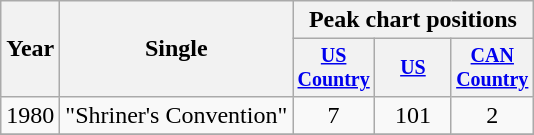<table class="wikitable" style="text-align:center;">
<tr>
<th rowspan="2">Year</th>
<th rowspan="2">Single</th>
<th colspan="3">Peak chart positions</th>
</tr>
<tr style="font-size:smaller;">
<th width="45"><a href='#'>US Country</a></th>
<th width="45"><a href='#'>US</a></th>
<th width="45"><a href='#'>CAN Country</a></th>
</tr>
<tr>
<td>1980</td>
<td align="left">"Shriner's Convention"</td>
<td>7</td>
<td>101</td>
<td>2</td>
</tr>
<tr>
</tr>
</table>
